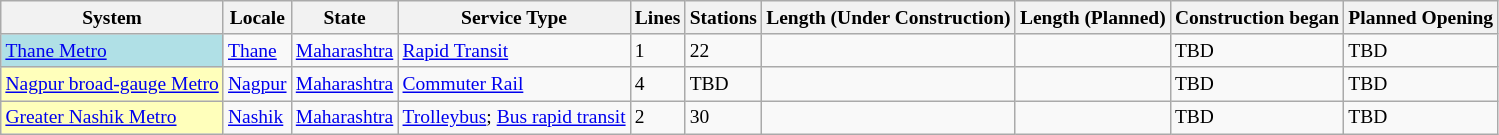<table class = "wikitable sortable"style="font-size:small">
<tr>
<th>System</th>
<th>Locale</th>
<th>State</th>
<th>Service Type</th>
<th>Lines</th>
<th>Stations</th>
<th>Length (Under Construction)</th>
<th>Length (Planned)</th>
<th>Construction began</th>
<th>Planned Opening</th>
</tr>
<tr>
<td style="background:#B0E0E6"><a href='#'>Thane Metro</a> </td>
<td><a href='#'>Thane</a></td>
<td><a href='#'>Maharashtra</a></td>
<td><a href='#'>Rapid Transit</a></td>
<td>1</td>
<td>22</td>
<td></td>
<td><br></td>
<td>TBD</td>
<td>TBD</td>
</tr>
<tr>
<td style="background:#FFFFBB;"><a href='#'>Nagpur broad-gauge Metro</a>  </td>
<td><a href='#'>Nagpur</a></td>
<td><a href='#'>Maharashtra</a></td>
<td><a href='#'>Commuter Rail</a></td>
<td>4</td>
<td>TBD</td>
<td></td>
<td></td>
<td>TBD</td>
<td>TBD</td>
</tr>
<tr>
<td style="background:#FFFFBB;"><a href='#'>Greater Nashik Metro</a> </td>
<td><a href='#'>Nashik</a></td>
<td><a href='#'>Maharashtra</a></td>
<td><a href='#'>Trolleybus</a>; <a href='#'>Bus rapid transit</a></td>
<td>2</td>
<td>30</td>
<td></td>
<td></td>
<td>TBD</td>
<td>TBD</td>
</tr>
</table>
